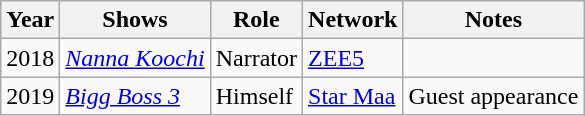<table class="wikitable">
<tr>
<th>Year</th>
<th>Shows</th>
<th>Role</th>
<th>Network</th>
<th>Notes</th>
</tr>
<tr>
<td>2018</td>
<td><em><a href='#'>Nanna Koochi</a></em></td>
<td>Narrator</td>
<td><a href='#'>ZEE5</a></td>
<td></td>
</tr>
<tr>
<td>2019</td>
<td><em><a href='#'>Bigg Boss 3</a></em></td>
<td>Himself</td>
<td><a href='#'>Star Maa</a></td>
<td>Guest appearance</td>
</tr>
</table>
